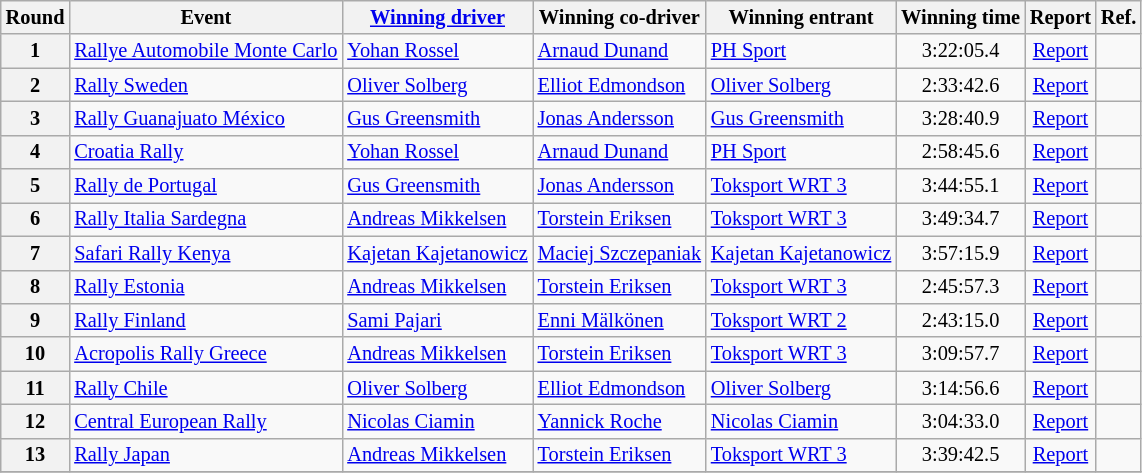<table class="wikitable" style="font-size: 85%;">
<tr>
<th>Round</th>
<th>Event</th>
<th><a href='#'>Winning driver</a></th>
<th>Winning co-driver</th>
<th>Winning entrant</th>
<th>Winning time</th>
<th>Report</th>
<th>Ref.</th>
</tr>
<tr>
<th>1</th>
<td> <a href='#'>Rallye Automobile Monte Carlo</a></td>
<td> <a href='#'>Yohan Rossel</a></td>
<td> <a href='#'>Arnaud Dunand</a></td>
<td> <a href='#'>PH Sport</a></td>
<td align="center">3:22:05.4</td>
<td align="center"><a href='#'>Report</a></td>
<td align="center"></td>
</tr>
<tr>
<th>2</th>
<td> <a href='#'>Rally Sweden</a></td>
<td> <a href='#'>Oliver Solberg</a></td>
<td> <a href='#'>Elliot Edmondson</a></td>
<td> <a href='#'>Oliver Solberg</a></td>
<td align="center">2:33:42.6</td>
<td align="center"><a href='#'>Report</a></td>
<td align="center"></td>
</tr>
<tr>
<th>3</th>
<td> <a href='#'>Rally Guanajuato México</a></td>
<td> <a href='#'>Gus Greensmith</a></td>
<td> <a href='#'>Jonas Andersson</a></td>
<td> <a href='#'>Gus Greensmith</a></td>
<td align="center">3:28:40.9</td>
<td align="center"><a href='#'>Report</a></td>
<td align="center"></td>
</tr>
<tr>
<th>4</th>
<td> <a href='#'>Croatia Rally</a></td>
<td> <a href='#'>Yohan Rossel</a></td>
<td> <a href='#'>Arnaud Dunand</a></td>
<td> <a href='#'>PH Sport</a></td>
<td align="center">2:58:45.6</td>
<td align="center"><a href='#'>Report</a></td>
<td align="center"></td>
</tr>
<tr>
<th>5</th>
<td> <a href='#'>Rally de Portugal</a></td>
<td> <a href='#'>Gus Greensmith</a></td>
<td> <a href='#'>Jonas Andersson</a></td>
<td> <a href='#'>Toksport WRT 3</a></td>
<td align="center">3:44:55.1</td>
<td align="center"><a href='#'>Report</a></td>
<td align="center"></td>
</tr>
<tr>
<th>6</th>
<td> <a href='#'>Rally Italia Sardegna</a></td>
<td> <a href='#'>Andreas Mikkelsen</a></td>
<td> <a href='#'>Torstein Eriksen</a></td>
<td> <a href='#'>Toksport WRT 3</a></td>
<td align="center">3:49:34.7</td>
<td align="center"><a href='#'>Report</a></td>
<td align="center"></td>
</tr>
<tr>
<th>7</th>
<td> <a href='#'>Safari Rally Kenya</a></td>
<td> <a href='#'>Kajetan Kajetanowicz</a></td>
<td> <a href='#'>Maciej Szczepaniak</a></td>
<td> <a href='#'>Kajetan Kajetanowicz</a></td>
<td align="center">3:57:15.9</td>
<td align="center"><a href='#'>Report</a></td>
<td align="center"></td>
</tr>
<tr>
<th>8</th>
<td> <a href='#'>Rally Estonia</a></td>
<td> <a href='#'>Andreas Mikkelsen</a></td>
<td> <a href='#'>Torstein Eriksen</a></td>
<td> <a href='#'>Toksport WRT 3</a></td>
<td align="center">2:45:57.3</td>
<td align="center"><a href='#'>Report</a></td>
<td align="center"></td>
</tr>
<tr>
<th>9</th>
<td> <a href='#'>Rally Finland</a></td>
<td> <a href='#'>Sami Pajari</a></td>
<td> <a href='#'>Enni Mälkönen</a></td>
<td> <a href='#'>Toksport WRT 2</a></td>
<td align="center">2:43:15.0</td>
<td align="center"><a href='#'>Report</a></td>
<td align="center"></td>
</tr>
<tr>
<th>10</th>
<td> <a href='#'>Acropolis Rally Greece</a></td>
<td> <a href='#'>Andreas Mikkelsen</a></td>
<td> <a href='#'>Torstein Eriksen</a></td>
<td> <a href='#'>Toksport WRT 3</a></td>
<td align="center">3:09:57.7</td>
<td align="center"><a href='#'>Report</a></td>
<td align="center"></td>
</tr>
<tr>
<th>11</th>
<td> <a href='#'>Rally Chile</a></td>
<td> <a href='#'>Oliver Solberg</a></td>
<td> <a href='#'>Elliot Edmondson</a></td>
<td> <a href='#'>Oliver Solberg</a></td>
<td align="center">3:14:56.6</td>
<td align="center"><a href='#'>Report</a></td>
<td align="center"></td>
</tr>
<tr>
<th>12</th>
<td> <a href='#'>Central European Rally</a></td>
<td> <a href='#'>Nicolas Ciamin</a></td>
<td> <a href='#'>Yannick Roche</a></td>
<td> <a href='#'>Nicolas Ciamin</a></td>
<td align="center">3:04:33.0</td>
<td align="center"><a href='#'>Report</a></td>
<td align="center"></td>
</tr>
<tr>
<th>13</th>
<td> <a href='#'>Rally Japan</a></td>
<td> <a href='#'>Andreas Mikkelsen</a></td>
<td> <a href='#'>Torstein Eriksen</a></td>
<td> <a href='#'>Toksport WRT 3</a></td>
<td align="center">3:39:42.5</td>
<td align="center"><a href='#'>Report</a></td>
<td align="center"></td>
</tr>
<tr>
</tr>
</table>
